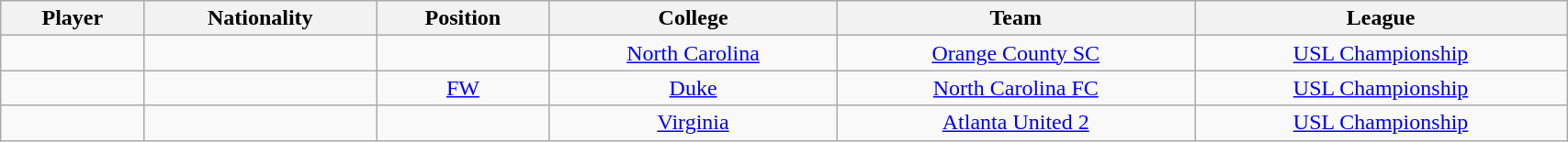<table class="wikitable sortable" style="width:90%; text-align:center;">
<tr>
<th>Player</th>
<th>Nationality</th>
<th>Position</th>
<th>College</th>
<th>Team</th>
<th>League</th>
</tr>
<tr>
<td></td>
<td></td>
<td></td>
<td><a href='#'>North Carolina</a></td>
<td><a href='#'>Orange County SC</a></td>
<td><a href='#'>USL Championship</a></td>
</tr>
<tr>
<td></td>
<td></td>
<td><a href='#'>FW</a></td>
<td><a href='#'>Duke</a></td>
<td><a href='#'>North Carolina FC</a></td>
<td><a href='#'>USL Championship</a></td>
</tr>
<tr>
<td></td>
<td></td>
<td></td>
<td><a href='#'>Virginia</a></td>
<td><a href='#'>Atlanta United 2</a></td>
<td><a href='#'>USL Championship</a></td>
</tr>
</table>
